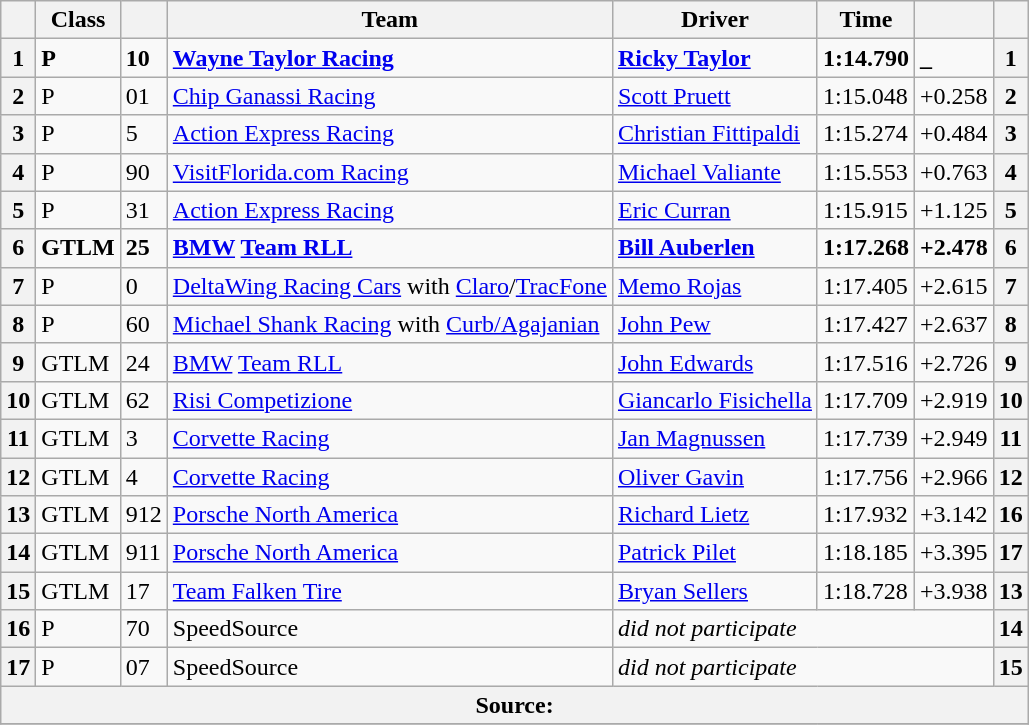<table class="wikitable">
<tr>
<th scope="col"></th>
<th scope="col">Class</th>
<th scope="col"></th>
<th scope="col">Team</th>
<th scope="col">Driver</th>
<th scope="col">Time</th>
<th scope="col"></th>
<th scope="col"></th>
</tr>
<tr>
<th scope="row">1</th>
<td><strong>P</strong></td>
<td><strong>10</strong></td>
<td><strong> <a href='#'>Wayne Taylor Racing</a></strong></td>
<td><strong> <a href='#'>Ricky Taylor</a></strong></td>
<td><strong>1:14.790</strong></td>
<td><strong>_</strong></td>
<th><strong>1</strong></th>
</tr>
<tr>
<th scope="row">2</th>
<td>P</td>
<td>01</td>
<td> <a href='#'>Chip Ganassi Racing</a></td>
<td> <a href='#'>Scott Pruett</a></td>
<td>1:15.048</td>
<td>+0.258</td>
<th>2</th>
</tr>
<tr>
<th scope="row">3</th>
<td>P</td>
<td>5</td>
<td> <a href='#'>Action Express Racing</a></td>
<td> <a href='#'>Christian Fittipaldi</a></td>
<td>1:15.274</td>
<td>+0.484</td>
<th>3</th>
</tr>
<tr>
<th scope="row">4</th>
<td>P</td>
<td>90</td>
<td> <a href='#'>VisitFlorida.com Racing</a></td>
<td> <a href='#'>Michael Valiante</a></td>
<td>1:15.553</td>
<td>+0.763</td>
<th>4</th>
</tr>
<tr>
<th scope="row">5</th>
<td>P</td>
<td>31</td>
<td> <a href='#'>Action Express Racing</a></td>
<td> <a href='#'>Eric Curran</a></td>
<td>1:15.915</td>
<td>+1.125</td>
<th>5</th>
</tr>
<tr>
<th scope="row">6</th>
<td><strong>GTLM</strong></td>
<td><strong>25</strong></td>
<td><strong> <a href='#'>BMW</a> <a href='#'>Team RLL</a></strong></td>
<td><strong> <a href='#'>Bill Auberlen</a></strong></td>
<td><strong>1:17.268</strong></td>
<td><strong>+2.478</strong></td>
<th>6</th>
</tr>
<tr>
<th scope="row">7</th>
<td>P</td>
<td>0</td>
<td> <a href='#'>DeltaWing Racing Cars</a> with <a href='#'>Claro</a>/<a href='#'>TracFone</a></td>
<td> <a href='#'>Memo Rojas</a></td>
<td>1:17.405</td>
<td>+2.615</td>
<th><strong>7</strong></th>
</tr>
<tr>
<th scope="row">8</th>
<td>P</td>
<td>60</td>
<td> <a href='#'>Michael Shank Racing</a> with <a href='#'>Curb/Agajanian</a></td>
<td> <a href='#'>John Pew</a></td>
<td>1:17.427</td>
<td>+2.637</td>
<th>8</th>
</tr>
<tr>
<th scope="row">9</th>
<td>GTLM</td>
<td>24</td>
<td> <a href='#'>BMW</a> <a href='#'>Team RLL</a></td>
<td> <a href='#'>John Edwards</a></td>
<td>1:17.516</td>
<td>+2.726</td>
<th>9</th>
</tr>
<tr>
<th scope="row">10</th>
<td>GTLM</td>
<td>62</td>
<td> <a href='#'>Risi Competizione</a></td>
<td> <a href='#'>Giancarlo Fisichella</a></td>
<td>1:17.709</td>
<td>+2.919</td>
<th><strong>10</strong></th>
</tr>
<tr>
<th scope="row">11</th>
<td>GTLM</td>
<td>3</td>
<td> <a href='#'>Corvette Racing</a></td>
<td> <a href='#'>Jan Magnussen</a></td>
<td>1:17.739</td>
<td>+2.949</td>
<th>11</th>
</tr>
<tr>
<th scope="row">12</th>
<td>GTLM</td>
<td>4</td>
<td> <a href='#'>Corvette Racing</a></td>
<td> <a href='#'>Oliver Gavin</a></td>
<td>1:17.756</td>
<td>+2.966</td>
<th>12</th>
</tr>
<tr>
<th scope="row">13</th>
<td>GTLM</td>
<td>912</td>
<td> <a href='#'>Porsche North America</a></td>
<td> <a href='#'>Richard Lietz</a></td>
<td>1:17.932</td>
<td>+3.142</td>
<th><strong>16</strong></th>
</tr>
<tr>
<th scope="row">14</th>
<td>GTLM</td>
<td>911</td>
<td> <a href='#'>Porsche North America</a></td>
<td> <a href='#'>Patrick Pilet</a></td>
<td>1:18.185</td>
<td>+3.395</td>
<th>17</th>
</tr>
<tr>
<th scope="row">15</th>
<td>GTLM</td>
<td>17</td>
<td> <a href='#'>Team Falken Tire</a></td>
<td> <a href='#'>Bryan Sellers</a></td>
<td>1:18.728</td>
<td>+3.938</td>
<th>13</th>
</tr>
<tr>
<th scope="row">16</th>
<td>P</td>
<td>70</td>
<td> SpeedSource</td>
<td colspan="3"><em>did not participate</em></td>
<th>14</th>
</tr>
<tr>
<th scope="row">17</th>
<td>P</td>
<td>07</td>
<td> SpeedSource</td>
<td colspan="3"><em>did not participate</em></td>
<th>15</th>
</tr>
<tr>
<th colspan="8">Source:</th>
</tr>
<tr>
</tr>
</table>
